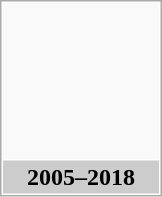<table border="0" cellpadding="2" cellspacing="1" style="border:1px solid #aaa">
<tr align=center>
<th height="100px" bgcolor="#F9F9F9"></th>
</tr>
<tr>
<th width="100px" colspan="1" bgcolor="#CCCCCC">2005–2018</th>
</tr>
</table>
